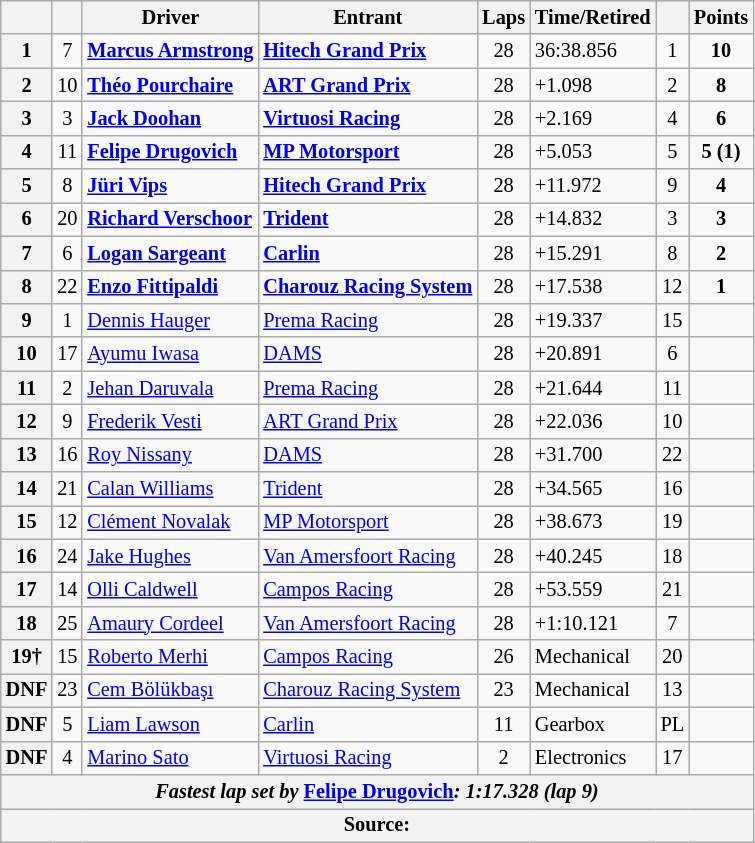<table class="wikitable" style="font-size:85%">
<tr>
<th scope="col"></th>
<th scope="col"></th>
<th scope="col">Driver</th>
<th scope="col">Entrant</th>
<th scope="col">Laps</th>
<th scope="col">Time/Retired</th>
<th scope="col"></th>
<th scope="col">Points</th>
</tr>
<tr>
<th>1</th>
<td align="center">7</td>
<td> <strong><a href='#'>Marcus Armstrong</a></strong></td>
<td><strong><a href='#'>Hitech Grand Prix</a></strong></td>
<td align="center">28</td>
<td>36:38.856</td>
<td align="center">1</td>
<td align="center"><strong>10</strong></td>
</tr>
<tr>
<th>2</th>
<td align="center">10</td>
<td> <strong><a href='#'>Théo Pourchaire</a></strong></td>
<td><strong><a href='#'>ART Grand Prix</a></strong></td>
<td align="center">28</td>
<td>+1.098</td>
<td align="center">2</td>
<td align="center"><strong>8</strong></td>
</tr>
<tr>
<th>3</th>
<td align="center">3</td>
<td> <strong><a href='#'>Jack Doohan</a></strong></td>
<td><strong><a href='#'>Virtuosi Racing</a></strong></td>
<td align="center">28</td>
<td>+2.169</td>
<td align="center">4</td>
<td align="center"><strong>6</strong></td>
</tr>
<tr>
<th>4</th>
<td align="center">11</td>
<td> <strong><a href='#'>Felipe Drugovich</a></strong></td>
<td><strong><a href='#'>MP Motorsport</a></strong></td>
<td align="center">28</td>
<td>+5.053</td>
<td align="center">5</td>
<td align="center"><strong>5 (1)</strong></td>
</tr>
<tr>
<th>5</th>
<td align="center">8</td>
<td> <strong><a href='#'>Jüri Vips</a></strong></td>
<td><strong><a href='#'>Hitech Grand Prix</a></strong></td>
<td align="center">28</td>
<td>+11.972</td>
<td align="center">9</td>
<td align="center"><strong>4</strong></td>
</tr>
<tr>
<th>6</th>
<td align="center">20</td>
<td> <strong><a href='#'>Richard Verschoor</a></strong></td>
<td><strong><a href='#'>Trident</a></strong></td>
<td align="center">28</td>
<td>+14.832</td>
<td align="center">3</td>
<td align="center"><strong>3</strong></td>
</tr>
<tr>
<th>7</th>
<td align="center">6</td>
<td> <strong><a href='#'>Logan Sargeant</a></strong></td>
<td><strong><a href='#'>Carlin</a></strong></td>
<td align="center">28</td>
<td>+15.291</td>
<td align="center">8</td>
<td align="center"><strong>2</strong></td>
</tr>
<tr>
<th>8</th>
<td align="center">22</td>
<td> <strong><a href='#'>Enzo Fittipaldi</a></strong></td>
<td><strong><a href='#'>Charouz Racing System</a></strong></td>
<td align="center">28</td>
<td>+17.538</td>
<td align="center">12</td>
<td align="center"><strong>1</strong></td>
</tr>
<tr>
<th>9</th>
<td align="center">1</td>
<td> <a href='#'>Dennis Hauger</a></td>
<td><a href='#'>Prema Racing</a></td>
<td align="center">28</td>
<td>+19.337</td>
<td align="center">15</td>
<td></td>
</tr>
<tr>
<th>10</th>
<td align="center">17</td>
<td> <a href='#'>Ayumu Iwasa</a></td>
<td><a href='#'>DAMS</a></td>
<td align="center">28</td>
<td>+20.891</td>
<td align="center">6</td>
<td></td>
</tr>
<tr>
<th>11</th>
<td align="center">2</td>
<td> <a href='#'>Jehan Daruvala</a></td>
<td><a href='#'>Prema Racing</a></td>
<td align="center">28</td>
<td>+21.644</td>
<td align="center">11</td>
<td></td>
</tr>
<tr>
<th>12</th>
<td align="center">9</td>
<td> <a href='#'>Frederik Vesti</a></td>
<td><a href='#'>ART Grand Prix</a></td>
<td align="center">28</td>
<td>+22.036</td>
<td align="center">10</td>
<td></td>
</tr>
<tr>
<th>13</th>
<td align="center">16</td>
<td> <a href='#'>Roy Nissany</a></td>
<td><a href='#'>DAMS</a></td>
<td align="center">28</td>
<td>+31.700</td>
<td align="center">22</td>
<td></td>
</tr>
<tr>
<th>14</th>
<td align="center">21</td>
<td> <a href='#'>Calan Williams</a></td>
<td><a href='#'>Trident</a></td>
<td align="center">28</td>
<td>+34.565</td>
<td align="center">16</td>
<td></td>
</tr>
<tr>
<th>15</th>
<td align="center">12</td>
<td> <a href='#'>Clément Novalak</a></td>
<td><a href='#'>MP Motorsport</a></td>
<td align="center">28</td>
<td>+38.673</td>
<td align="center">19</td>
<td></td>
</tr>
<tr>
<th>16</th>
<td align="center">24</td>
<td> <a href='#'>Jake Hughes</a></td>
<td><a href='#'>Van Amersfoort Racing</a></td>
<td align="center">28</td>
<td>+40.245</td>
<td align="center">18</td>
<td></td>
</tr>
<tr>
<th>17</th>
<td align="center">14</td>
<td> <a href='#'>Olli Caldwell</a></td>
<td><a href='#'>Campos Racing</a></td>
<td align="center">28</td>
<td>+53.559</td>
<td align="center">21</td>
<td></td>
</tr>
<tr>
<th>18</th>
<td align="center">25</td>
<td> <a href='#'>Amaury Cordeel</a></td>
<td><a href='#'>Van Amersfoort Racing</a></td>
<td align="center">28</td>
<td>+1:10.121 </td>
<td align="center">7</td>
<td></td>
</tr>
<tr>
<th>19†</th>
<td align="center">15</td>
<td> <a href='#'>Roberto Merhi</a></td>
<td><a href='#'>Campos Racing</a></td>
<td align="center">26</td>
<td>Mechanical</td>
<td align="center">20</td>
<td></td>
</tr>
<tr>
<th>DNF</th>
<td align="center">23</td>
<td> <a href='#'>Cem Bölükbaşı</a></td>
<td><a href='#'>Charouz Racing System</a></td>
<td align="center">23</td>
<td>Mechanical</td>
<td align="center">13</td>
<td></td>
</tr>
<tr>
<th>DNF</th>
<td align="center">5</td>
<td> <a href='#'>Liam Lawson</a></td>
<td><a href='#'>Carlin</a></td>
<td align="center">11</td>
<td>Gearbox</td>
<td align="center">PL</td>
<td></td>
</tr>
<tr>
<th>DNF</th>
<td align="center">4</td>
<td> <a href='#'>Marino Sato</a></td>
<td><a href='#'>Virtuosi Racing</a></td>
<td align="center">2</td>
<td>Electronics</td>
<td align="center">17</td>
<td></td>
</tr>
<tr>
<th colspan="8"><em>Fastest lap set by</em>  <a href='#'>Felipe Drugovich</a><em>: 1:17.328 (lap 9)</em></th>
</tr>
<tr>
<th colspan="8">Source:</th>
</tr>
</table>
